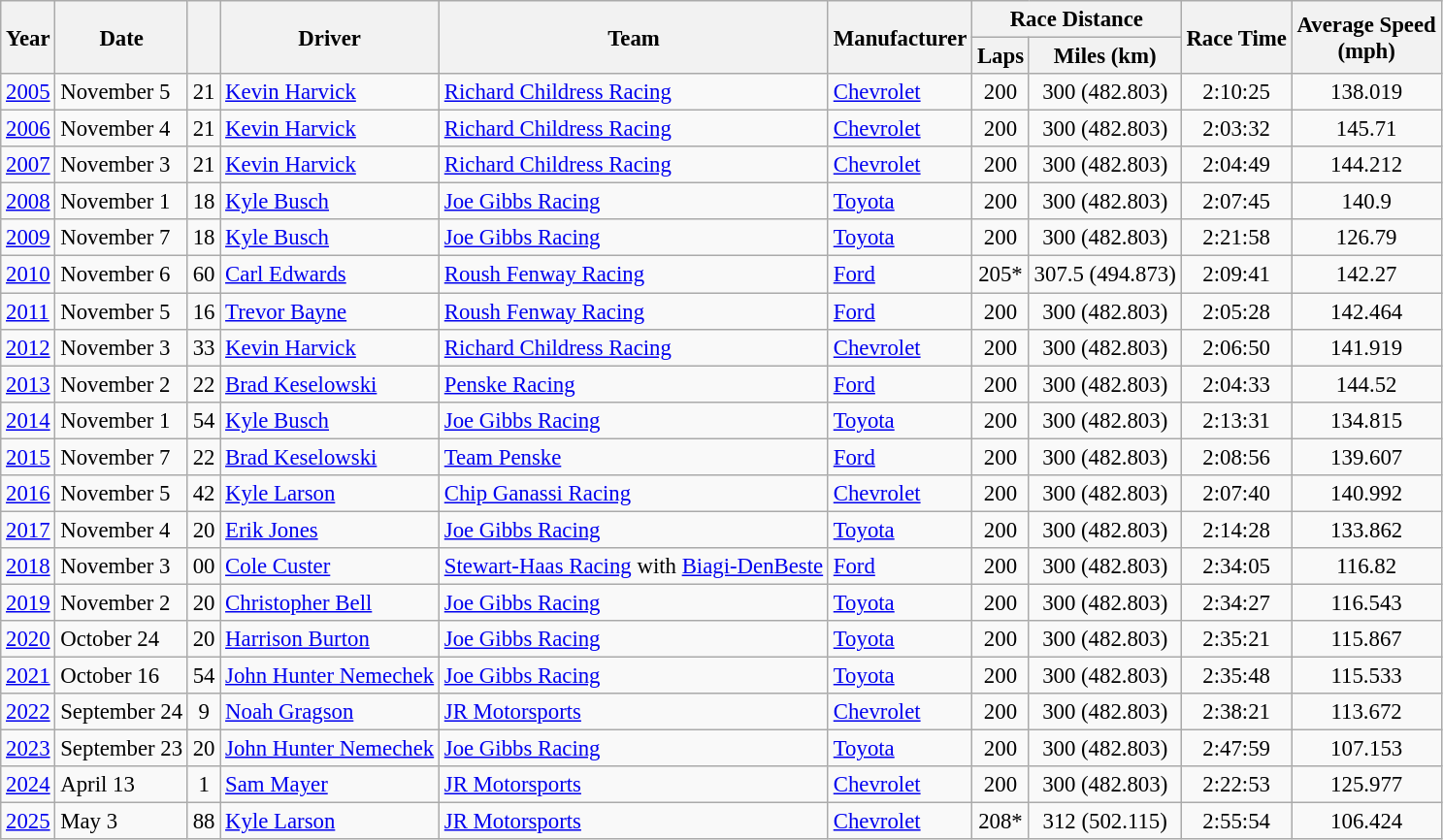<table class="wikitable" style="font-size: 95%;">
<tr>
<th rowspan="2">Year</th>
<th rowspan="2">Date</th>
<th rowspan="2"></th>
<th rowspan="2">Driver</th>
<th rowspan="2">Team</th>
<th rowspan="2">Manufacturer</th>
<th colspan="2">Race Distance</th>
<th rowspan="2">Race Time</th>
<th rowspan="2">Average Speed<br>(mph)</th>
</tr>
<tr>
<th>Laps</th>
<th>Miles (km)</th>
</tr>
<tr>
<td><a href='#'>2005</a></td>
<td>November 5</td>
<td align="center">21</td>
<td><a href='#'>Kevin Harvick</a></td>
<td><a href='#'>Richard Childress Racing</a></td>
<td><a href='#'>Chevrolet</a></td>
<td align="center">200</td>
<td align="center">300 (482.803)</td>
<td align="center">2:10:25</td>
<td align="center">138.019</td>
</tr>
<tr>
<td><a href='#'>2006</a></td>
<td>November 4</td>
<td align="center">21</td>
<td><a href='#'>Kevin Harvick</a></td>
<td><a href='#'>Richard Childress Racing</a></td>
<td><a href='#'>Chevrolet</a></td>
<td align="center">200</td>
<td align="center">300 (482.803)</td>
<td align="center">2:03:32</td>
<td align="center">145.71</td>
</tr>
<tr>
<td><a href='#'>2007</a></td>
<td>November 3</td>
<td align="center">21</td>
<td><a href='#'>Kevin Harvick</a></td>
<td><a href='#'>Richard Childress Racing</a></td>
<td><a href='#'>Chevrolet</a></td>
<td align="center">200</td>
<td align="center">300 (482.803)</td>
<td align="center">2:04:49</td>
<td align="center">144.212</td>
</tr>
<tr>
<td><a href='#'>2008</a></td>
<td>November 1</td>
<td align="center">18</td>
<td><a href='#'>Kyle Busch</a></td>
<td><a href='#'>Joe Gibbs Racing</a></td>
<td><a href='#'>Toyota</a></td>
<td align="center">200</td>
<td align="center">300 (482.803)</td>
<td align="center">2:07:45</td>
<td align="center">140.9</td>
</tr>
<tr>
<td><a href='#'>2009</a></td>
<td>November 7</td>
<td align="center">18</td>
<td><a href='#'>Kyle Busch</a></td>
<td><a href='#'>Joe Gibbs Racing</a></td>
<td><a href='#'>Toyota</a></td>
<td align="center">200</td>
<td align="center">300 (482.803)</td>
<td align="center">2:21:58</td>
<td align="center">126.79</td>
</tr>
<tr>
<td><a href='#'>2010</a></td>
<td>November 6</td>
<td align="center">60</td>
<td><a href='#'>Carl Edwards</a></td>
<td><a href='#'>Roush Fenway Racing</a></td>
<td><a href='#'>Ford</a></td>
<td align="center">205*</td>
<td align="center">307.5 (494.873)</td>
<td align="center">2:09:41</td>
<td align="center">142.27</td>
</tr>
<tr>
<td><a href='#'>2011</a></td>
<td>November 5</td>
<td align="center">16</td>
<td><a href='#'>Trevor Bayne</a></td>
<td><a href='#'>Roush Fenway Racing</a></td>
<td><a href='#'>Ford</a></td>
<td align="center">200</td>
<td align="center">300 (482.803)</td>
<td align="center">2:05:28</td>
<td align="center">142.464</td>
</tr>
<tr>
<td><a href='#'>2012</a></td>
<td>November 3</td>
<td align="center">33</td>
<td><a href='#'>Kevin Harvick</a></td>
<td><a href='#'>Richard Childress Racing</a></td>
<td><a href='#'>Chevrolet</a></td>
<td align="center">200</td>
<td align="center">300 (482.803)</td>
<td align="center">2:06:50</td>
<td align="center">141.919</td>
</tr>
<tr>
<td><a href='#'>2013</a></td>
<td>November 2</td>
<td align="center">22</td>
<td><a href='#'>Brad Keselowski</a></td>
<td><a href='#'>Penske Racing</a></td>
<td><a href='#'>Ford</a></td>
<td align="center">200</td>
<td align="center">300 (482.803)</td>
<td align="center">2:04:33</td>
<td align="center">144.52</td>
</tr>
<tr>
<td><a href='#'>2014</a></td>
<td>November 1</td>
<td align="center">54</td>
<td><a href='#'>Kyle Busch</a></td>
<td><a href='#'>Joe Gibbs Racing</a></td>
<td><a href='#'>Toyota</a></td>
<td align="center">200</td>
<td align="center">300 (482.803)</td>
<td align="center">2:13:31</td>
<td align="center">134.815</td>
</tr>
<tr>
<td><a href='#'>2015</a></td>
<td>November 7</td>
<td align="center">22</td>
<td><a href='#'>Brad Keselowski</a></td>
<td><a href='#'>Team Penske</a></td>
<td><a href='#'>Ford</a></td>
<td align="center">200</td>
<td align="center">300 (482.803)</td>
<td align="center">2:08:56</td>
<td align="center">139.607</td>
</tr>
<tr>
<td><a href='#'>2016</a></td>
<td>November 5</td>
<td align="center">42</td>
<td><a href='#'>Kyle Larson</a></td>
<td><a href='#'>Chip Ganassi Racing</a></td>
<td><a href='#'>Chevrolet</a></td>
<td align="center">200</td>
<td align="center">300 (482.803)</td>
<td align="center">2:07:40</td>
<td align="center">140.992</td>
</tr>
<tr>
<td><a href='#'>2017</a></td>
<td>November 4</td>
<td align="center">20</td>
<td><a href='#'>Erik Jones</a></td>
<td><a href='#'>Joe Gibbs Racing</a></td>
<td><a href='#'>Toyota</a></td>
<td align="center">200</td>
<td align="center">300 (482.803)</td>
<td align="center">2:14:28</td>
<td align="center">133.862</td>
</tr>
<tr>
<td><a href='#'>2018</a></td>
<td>November 3</td>
<td align="center">00</td>
<td><a href='#'>Cole Custer</a></td>
<td><a href='#'>Stewart-Haas Racing</a> with <a href='#'>Biagi-DenBeste</a></td>
<td><a href='#'>Ford</a></td>
<td align="center">200</td>
<td align="center">300 (482.803)</td>
<td align="center">2:34:05</td>
<td align="center">116.82</td>
</tr>
<tr>
<td><a href='#'>2019</a></td>
<td>November 2</td>
<td align="center">20</td>
<td><a href='#'>Christopher Bell</a></td>
<td><a href='#'>Joe Gibbs Racing</a></td>
<td><a href='#'>Toyota</a></td>
<td align="center">200</td>
<td align="center">300 (482.803)</td>
<td align="center">2:34:27</td>
<td align="center">116.543</td>
</tr>
<tr>
<td><a href='#'>2020</a></td>
<td>October 24</td>
<td align="center">20</td>
<td><a href='#'>Harrison Burton</a></td>
<td><a href='#'>Joe Gibbs Racing</a></td>
<td><a href='#'>Toyota</a></td>
<td align="center">200</td>
<td align="center">300 (482.803)</td>
<td align="center">2:35:21</td>
<td align="center">115.867</td>
</tr>
<tr>
<td><a href='#'>2021</a></td>
<td>October 16</td>
<td align="center">54</td>
<td><a href='#'>John Hunter Nemechek</a></td>
<td><a href='#'>Joe Gibbs Racing</a></td>
<td><a href='#'>Toyota</a></td>
<td align="center">200</td>
<td align="center">300 (482.803)</td>
<td align="center">2:35:48</td>
<td align="center">115.533</td>
</tr>
<tr>
<td><a href='#'>2022</a></td>
<td>September 24</td>
<td align="center">9</td>
<td><a href='#'>Noah Gragson</a></td>
<td><a href='#'>JR Motorsports</a></td>
<td><a href='#'>Chevrolet</a></td>
<td align="center">200</td>
<td align="center">300 (482.803)</td>
<td align="center">2:38:21</td>
<td align="center">113.672</td>
</tr>
<tr>
<td><a href='#'>2023</a></td>
<td>September 23</td>
<td align="center">20</td>
<td><a href='#'>John Hunter Nemechek</a></td>
<td><a href='#'>Joe Gibbs Racing</a></td>
<td><a href='#'>Toyota</a></td>
<td align="center">200</td>
<td align="center">300 (482.803)</td>
<td align="center">2:47:59</td>
<td align="center">107.153</td>
</tr>
<tr>
<td><a href='#'>2024</a></td>
<td>April 13</td>
<td align="center">1</td>
<td><a href='#'>Sam Mayer</a></td>
<td><a href='#'>JR Motorsports</a></td>
<td><a href='#'>Chevrolet</a></td>
<td align="center">200</td>
<td align="center">300 (482.803)</td>
<td align="center">2:22:53</td>
<td align="center">125.977</td>
</tr>
<tr>
<td><a href='#'>2025</a></td>
<td>May 3</td>
<td align="center">88</td>
<td><a href='#'>Kyle Larson</a></td>
<td><a href='#'>JR Motorsports</a></td>
<td><a href='#'>Chevrolet</a></td>
<td align="center">208*</td>
<td align="center">312 (502.115)</td>
<td align="center">2:55:54</td>
<td align="center">106.424</td>
</tr>
</table>
